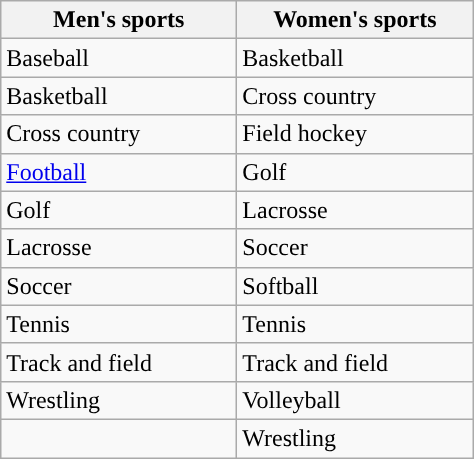<table class="wikitable"; style= "text-align: ">
<tr>
<th width=150px>Men's sports</th>
<th width=150px>Women's sports</th>
</tr>
<tr>
<td>Baseball</td>
<td>Basketball</td>
</tr>
<tr>
<td>Basketball</td>
<td>Cross country</td>
</tr>
<tr>
<td>Cross country</td>
<td>Field hockey</td>
</tr>
<tr>
<td><a href='#'>Football</a></td>
<td>Golf</td>
</tr>
<tr>
<td>Golf</td>
<td>Lacrosse</td>
</tr>
<tr>
<td>Lacrosse</td>
<td>Soccer</td>
</tr>
<tr>
<td>Soccer</td>
<td>Softball</td>
</tr>
<tr>
<td>Tennis</td>
<td>Tennis</td>
</tr>
<tr>
<td>Track and field</td>
<td>Track and field</td>
</tr>
<tr>
<td>Wrestling</td>
<td>Volleyball</td>
</tr>
<tr>
<td></td>
<td>Wrestling</td>
</tr>
</table>
